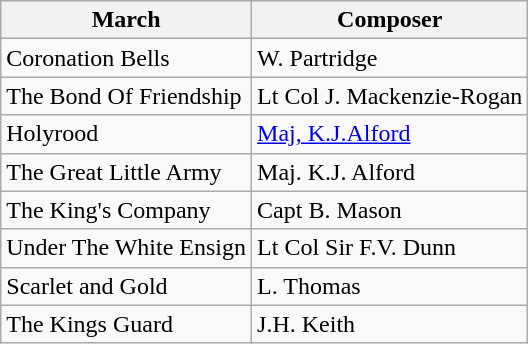<table class="wikitable mw-collapsible mw-collapsed" role="presentation">
<tr>
<th>March</th>
<th>Composer</th>
</tr>
<tr>
<td>Coronation Bells</td>
<td>W. Partridge</td>
</tr>
<tr>
<td>The Bond Of Friendship</td>
<td>Lt Col J. Mackenzie-Rogan</td>
</tr>
<tr>
<td>Holyrood</td>
<td><a href='#'>Maj, K.J.Alford</a></td>
</tr>
<tr>
<td>The Great Little Army</td>
<td>Maj. K.J. Alford</td>
</tr>
<tr>
<td>The King's Company</td>
<td>Capt B. Mason</td>
</tr>
<tr>
<td>Under The White Ensign</td>
<td>Lt Col Sir F.V. Dunn</td>
</tr>
<tr>
<td>Scarlet and Gold</td>
<td>L. Thomas</td>
</tr>
<tr>
<td>The Kings Guard</td>
<td>J.H. Keith</td>
</tr>
</table>
